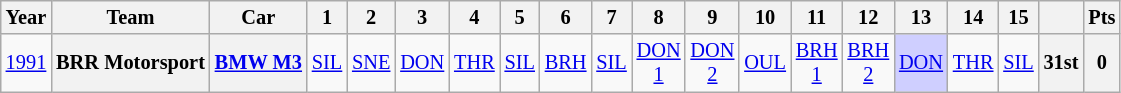<table class="wikitable" style="text-align:center; font-size:85%">
<tr>
<th>Year</th>
<th>Team</th>
<th>Car</th>
<th>1</th>
<th>2</th>
<th>3</th>
<th>4</th>
<th>5</th>
<th>6</th>
<th>7</th>
<th>8</th>
<th>9</th>
<th>10</th>
<th>11</th>
<th>12</th>
<th>13</th>
<th>14</th>
<th>15</th>
<th></th>
<th>Pts</th>
</tr>
<tr>
<td><a href='#'>1991</a></td>
<th>BRR Motorsport</th>
<th><a href='#'>BMW M3</a></th>
<td><a href='#'>SIL</a></td>
<td><a href='#'>SNE</a></td>
<td><a href='#'>DON</a></td>
<td><a href='#'>THR</a></td>
<td><a href='#'>SIL</a></td>
<td><a href='#'>BRH</a></td>
<td><a href='#'>SIL</a></td>
<td><a href='#'>DON<br>1</a></td>
<td><a href='#'>DON<br>2</a></td>
<td><a href='#'>OUL</a></td>
<td><a href='#'>BRH<br>1</a></td>
<td><a href='#'>BRH<br>2</a></td>
<td style="background:#CFCFFF;"><a href='#'>DON</a><br></td>
<td><a href='#'>THR</a></td>
<td><a href='#'>SIL</a></td>
<th>31st</th>
<th>0</th>
</tr>
</table>
